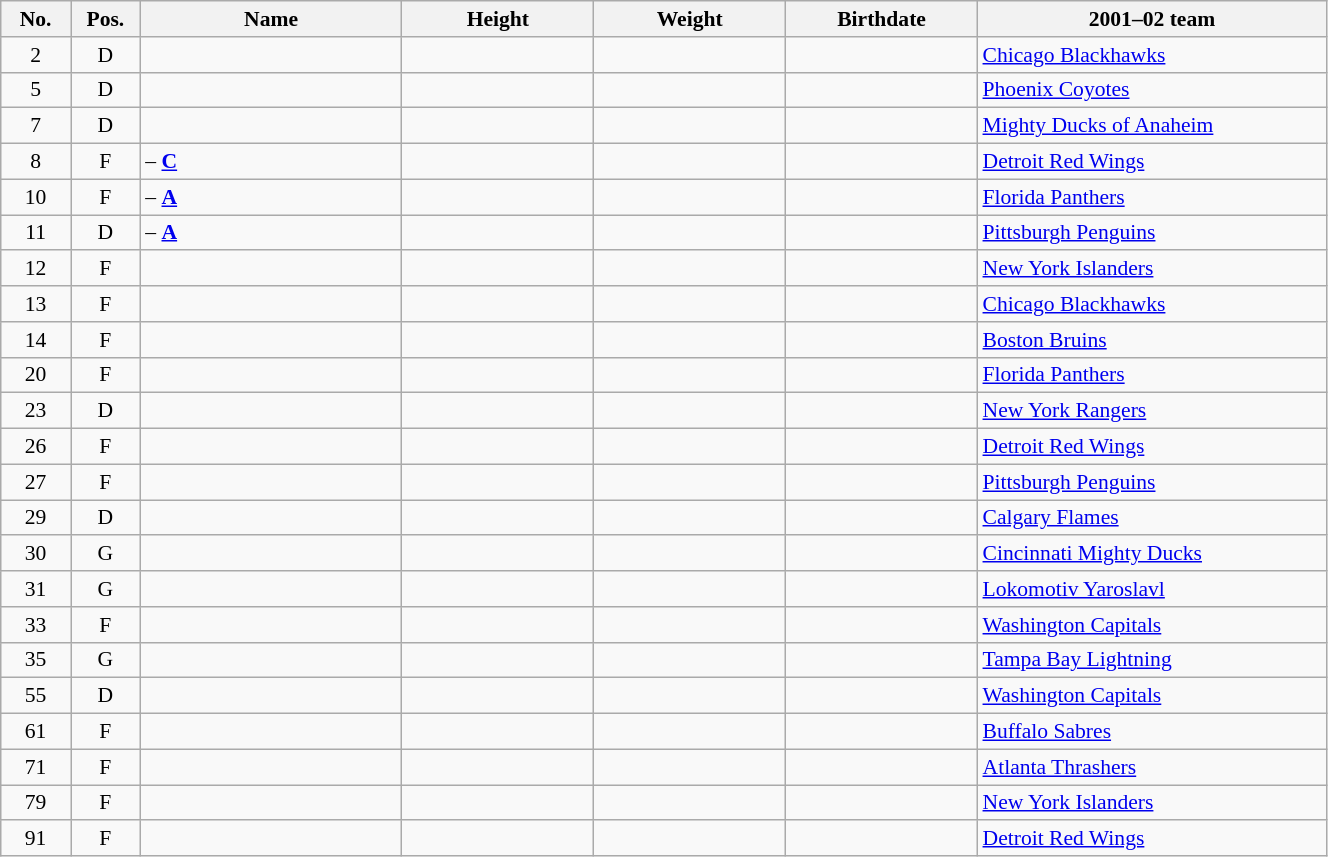<table class="wikitable sortable" style="min-width:70%;font-size: 90%; text-align: center;">
<tr>
<th style="width:  4%;">No.</th>
<th style="width:  4%;">Pos.</th>
<th style="width: 15%;">Name</th>
<th style="width: 11%;">Height</th>
<th style="width: 11%;">Weight</th>
<th style="width: 11%;">Birthdate</th>
<th style="width: 20%;">2001–02 team</th>
</tr>
<tr>
<td>2</td>
<td>D</td>
<td style="text-align:left;"></td>
<td></td>
<td></td>
<td style="text-align:right;"></td>
<td style="text-align:left;"> <a href='#'>Chicago Blackhawks</a></td>
</tr>
<tr>
<td>5</td>
<td>D</td>
<td style="text-align:left;"></td>
<td></td>
<td></td>
<td style="text-align:right;"></td>
<td style="text-align:left;"> <a href='#'>Phoenix Coyotes</a></td>
</tr>
<tr>
<td>7</td>
<td>D</td>
<td style="text-align:left;"></td>
<td></td>
<td></td>
<td style="text-align:right;"></td>
<td style="text-align:left;"> <a href='#'>Mighty Ducks of Anaheim</a></td>
</tr>
<tr>
<td>8</td>
<td>F</td>
<td style="text-align:left;"> – <strong><a href='#'>C</a></strong></td>
<td></td>
<td></td>
<td style="text-align:right;"></td>
<td style="text-align:left;"> <a href='#'>Detroit Red Wings</a></td>
</tr>
<tr>
<td>10</td>
<td>F</td>
<td style="text-align:left;"> – <strong><a href='#'>A</a></strong></td>
<td></td>
<td></td>
<td style="text-align:right;"></td>
<td style="text-align:left;"> <a href='#'>Florida Panthers</a></td>
</tr>
<tr>
<td>11</td>
<td>D</td>
<td style="text-align:left;"> – <strong><a href='#'>A</a></strong></td>
<td></td>
<td></td>
<td style="text-align:right;"></td>
<td style="text-align:left;"> <a href='#'>Pittsburgh Penguins</a></td>
</tr>
<tr>
<td>12</td>
<td>F</td>
<td style="text-align:left;"></td>
<td></td>
<td></td>
<td style="text-align:right;"></td>
<td style="text-align:left;"> <a href='#'>New York Islanders</a></td>
</tr>
<tr>
<td>13</td>
<td>F</td>
<td style="text-align:left;"></td>
<td></td>
<td></td>
<td style="text-align:right;"></td>
<td style="text-align:left;"> <a href='#'>Chicago Blackhawks</a></td>
</tr>
<tr>
<td>14</td>
<td>F</td>
<td style="text-align:left;"></td>
<td></td>
<td></td>
<td style="text-align:right;"></td>
<td style="text-align:left;"> <a href='#'>Boston Bruins</a></td>
</tr>
<tr>
<td>20</td>
<td>F</td>
<td style="text-align:left;"></td>
<td></td>
<td></td>
<td style="text-align:right;"></td>
<td style="text-align:left;"> <a href='#'>Florida Panthers</a></td>
</tr>
<tr>
<td>23</td>
<td>D</td>
<td style="text-align:left;"></td>
<td></td>
<td></td>
<td style="text-align:right;"></td>
<td style="text-align:left;"> <a href='#'>New York Rangers</a></td>
</tr>
<tr>
<td>26</td>
<td>F</td>
<td style="text-align:left;"></td>
<td></td>
<td></td>
<td style="text-align:right;"></td>
<td style="text-align:left;"> <a href='#'>Detroit Red Wings</a></td>
</tr>
<tr>
<td>27</td>
<td>F</td>
<td style="text-align:left;"></td>
<td></td>
<td></td>
<td style="text-align:right;"></td>
<td style="text-align:left;"> <a href='#'>Pittsburgh Penguins</a></td>
</tr>
<tr>
<td>29</td>
<td>D</td>
<td style="text-align:left;"></td>
<td></td>
<td></td>
<td style="text-align:right;"></td>
<td style="text-align:left;"> <a href='#'>Calgary Flames</a></td>
</tr>
<tr>
<td>30</td>
<td>G</td>
<td style="text-align:left;"></td>
<td></td>
<td></td>
<td style="text-align:right;"></td>
<td style="text-align:left;"> <a href='#'>Cincinnati Mighty Ducks</a></td>
</tr>
<tr>
<td>31</td>
<td>G</td>
<td style="text-align:left;"></td>
<td></td>
<td></td>
<td style="text-align:right;"></td>
<td style="text-align:left;"> <a href='#'>Lokomotiv Yaroslavl</a></td>
</tr>
<tr>
<td>33</td>
<td>F</td>
<td style="text-align:left;"></td>
<td></td>
<td></td>
<td style="text-align:right;"></td>
<td style="text-align:left;"> <a href='#'>Washington Capitals</a></td>
</tr>
<tr>
<td>35</td>
<td>G</td>
<td style="text-align:left;"></td>
<td></td>
<td></td>
<td style="text-align:right;"></td>
<td style="text-align:left;"> <a href='#'>Tampa Bay Lightning</a></td>
</tr>
<tr>
<td>55</td>
<td>D</td>
<td style="text-align:left;"></td>
<td></td>
<td></td>
<td style="text-align:right;"></td>
<td style="text-align:left;"> <a href='#'>Washington Capitals</a></td>
</tr>
<tr>
<td>61</td>
<td>F</td>
<td style="text-align:left;"></td>
<td></td>
<td></td>
<td style="text-align:right;"></td>
<td style="text-align:left;"> <a href='#'>Buffalo Sabres</a></td>
</tr>
<tr>
<td>71</td>
<td>F</td>
<td style="text-align:left;"></td>
<td></td>
<td></td>
<td style="text-align:right;"></td>
<td style="text-align:left;"> <a href='#'>Atlanta Thrashers</a></td>
</tr>
<tr>
<td>79</td>
<td>F</td>
<td style="text-align:left;"></td>
<td></td>
<td></td>
<td style="text-align:right;"></td>
<td style="text-align:left;"> <a href='#'>New York Islanders</a></td>
</tr>
<tr>
<td>91</td>
<td>F</td>
<td style="text-align:left;"></td>
<td></td>
<td></td>
<td style="text-align:right;"></td>
<td style="text-align:left;"> <a href='#'>Detroit Red Wings</a></td>
</tr>
</table>
